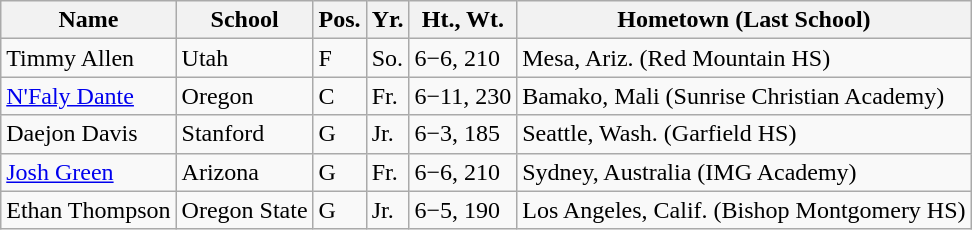<table class="wikitable">
<tr>
<th>Name</th>
<th>School</th>
<th>Pos.</th>
<th>Yr.</th>
<th>Ht., Wt.</th>
<th>Hometown (Last School)</th>
</tr>
<tr>
<td>Timmy Allen</td>
<td>Utah</td>
<td>F</td>
<td>So.</td>
<td>6−6, 210</td>
<td>Mesa, Ariz. (Red Mountain HS)</td>
</tr>
<tr>
<td><a href='#'>N'Faly Dante</a></td>
<td>Oregon</td>
<td>C</td>
<td>Fr.</td>
<td>6−11, 230</td>
<td>Bamako, Mali (Sunrise Christian Academy)</td>
</tr>
<tr>
<td>Daejon Davis</td>
<td>Stanford</td>
<td>G</td>
<td>Jr.</td>
<td>6−3, 185</td>
<td>Seattle, Wash. (Garfield HS)</td>
</tr>
<tr>
<td><a href='#'>Josh Green</a></td>
<td>Arizona</td>
<td>G</td>
<td>Fr.</td>
<td>6−6, 210</td>
<td>Sydney, Australia (IMG Academy)</td>
</tr>
<tr>
<td>Ethan Thompson</td>
<td>Oregon State</td>
<td>G</td>
<td>Jr.</td>
<td>6−5, 190</td>
<td>Los Angeles, Calif. (Bishop Montgomery HS)</td>
</tr>
</table>
